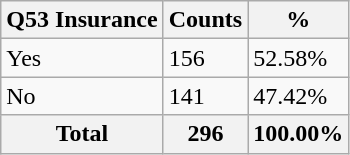<table class="wikitable sortable">
<tr>
<th>Q53 Insurance</th>
<th>Counts</th>
<th>%</th>
</tr>
<tr>
<td>Yes</td>
<td>156</td>
<td>52.58%</td>
</tr>
<tr>
<td>No</td>
<td>141</td>
<td>47.42%</td>
</tr>
<tr>
<th>Total</th>
<th>296</th>
<th>100.00%</th>
</tr>
</table>
